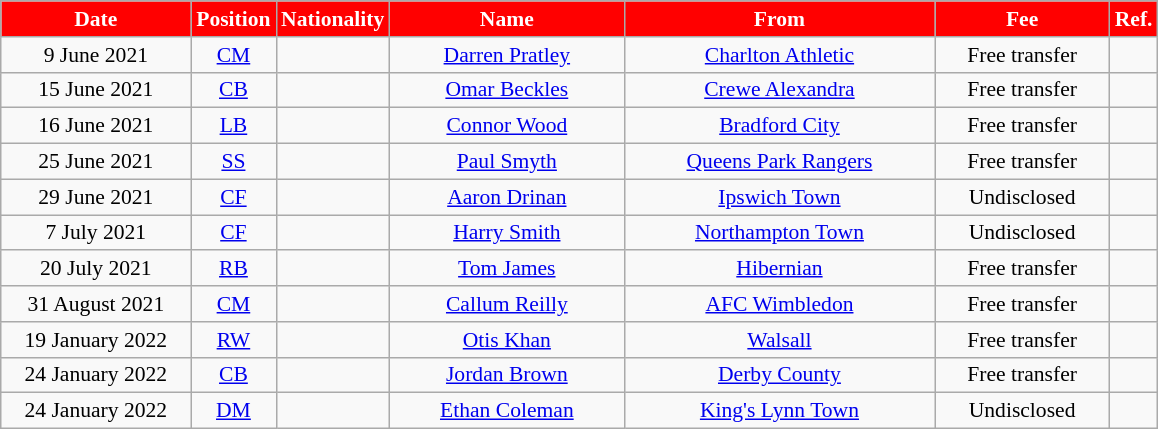<table class="wikitable"  style="text-align:center; font-size:90%; ">
<tr>
<th style="background:red;color:white; width:120px;">Date</th>
<th style="background:red;color:white; width:50px;">Position</th>
<th style="background:red;color:white; width:50px;">Nationality</th>
<th style="background:red;color:white; width:150px;">Name</th>
<th style="background:red;color:white; width:200px;">From</th>
<th style="background:red;color:white; width:110px;">Fee</th>
<th style="background:red;color:white; width:25px;">Ref.</th>
</tr>
<tr>
<td>9 June 2021</td>
<td><a href='#'>CM</a></td>
<td></td>
<td><a href='#'>Darren Pratley</a></td>
<td> <a href='#'>Charlton Athletic</a></td>
<td>Free transfer</td>
<td></td>
</tr>
<tr>
<td>15 June 2021</td>
<td><a href='#'>CB</a></td>
<td></td>
<td><a href='#'>Omar Beckles</a></td>
<td> <a href='#'>Crewe Alexandra</a></td>
<td>Free transfer</td>
<td></td>
</tr>
<tr>
<td>16 June 2021</td>
<td><a href='#'>LB</a></td>
<td></td>
<td><a href='#'>Connor Wood</a></td>
<td> <a href='#'>Bradford City</a></td>
<td>Free transfer</td>
<td></td>
</tr>
<tr>
<td>25 June 2021</td>
<td><a href='#'>SS</a></td>
<td></td>
<td><a href='#'>Paul Smyth</a></td>
<td> <a href='#'>Queens Park Rangers</a></td>
<td>Free transfer</td>
<td></td>
</tr>
<tr>
<td>29 June 2021</td>
<td><a href='#'>CF</a></td>
<td></td>
<td><a href='#'>Aaron Drinan</a></td>
<td> <a href='#'>Ipswich Town</a></td>
<td>Undisclosed</td>
<td></td>
</tr>
<tr>
<td>7 July 2021</td>
<td><a href='#'>CF</a></td>
<td></td>
<td><a href='#'>Harry Smith</a></td>
<td> <a href='#'>Northampton Town</a></td>
<td>Undisclosed</td>
<td></td>
</tr>
<tr>
<td>20 July 2021</td>
<td><a href='#'>RB</a></td>
<td></td>
<td><a href='#'>Tom James</a></td>
<td> <a href='#'>Hibernian</a></td>
<td>Free transfer</td>
<td></td>
</tr>
<tr>
<td>31 August 2021</td>
<td><a href='#'>CM</a></td>
<td></td>
<td><a href='#'>Callum Reilly</a></td>
<td> <a href='#'>AFC Wimbledon</a></td>
<td>Free transfer</td>
<td></td>
</tr>
<tr>
<td>19 January 2022</td>
<td><a href='#'>RW</a></td>
<td></td>
<td><a href='#'>Otis Khan</a></td>
<td> <a href='#'>Walsall</a></td>
<td>Free transfer</td>
<td></td>
</tr>
<tr>
<td>24 January 2022</td>
<td><a href='#'>CB</a></td>
<td></td>
<td><a href='#'>Jordan Brown</a></td>
<td> <a href='#'>Derby County</a></td>
<td>Free transfer</td>
<td></td>
</tr>
<tr>
<td>24 January 2022</td>
<td><a href='#'>DM</a></td>
<td></td>
<td><a href='#'>Ethan Coleman</a></td>
<td> <a href='#'>King's Lynn Town</a></td>
<td>Undisclosed</td>
<td></td>
</tr>
</table>
